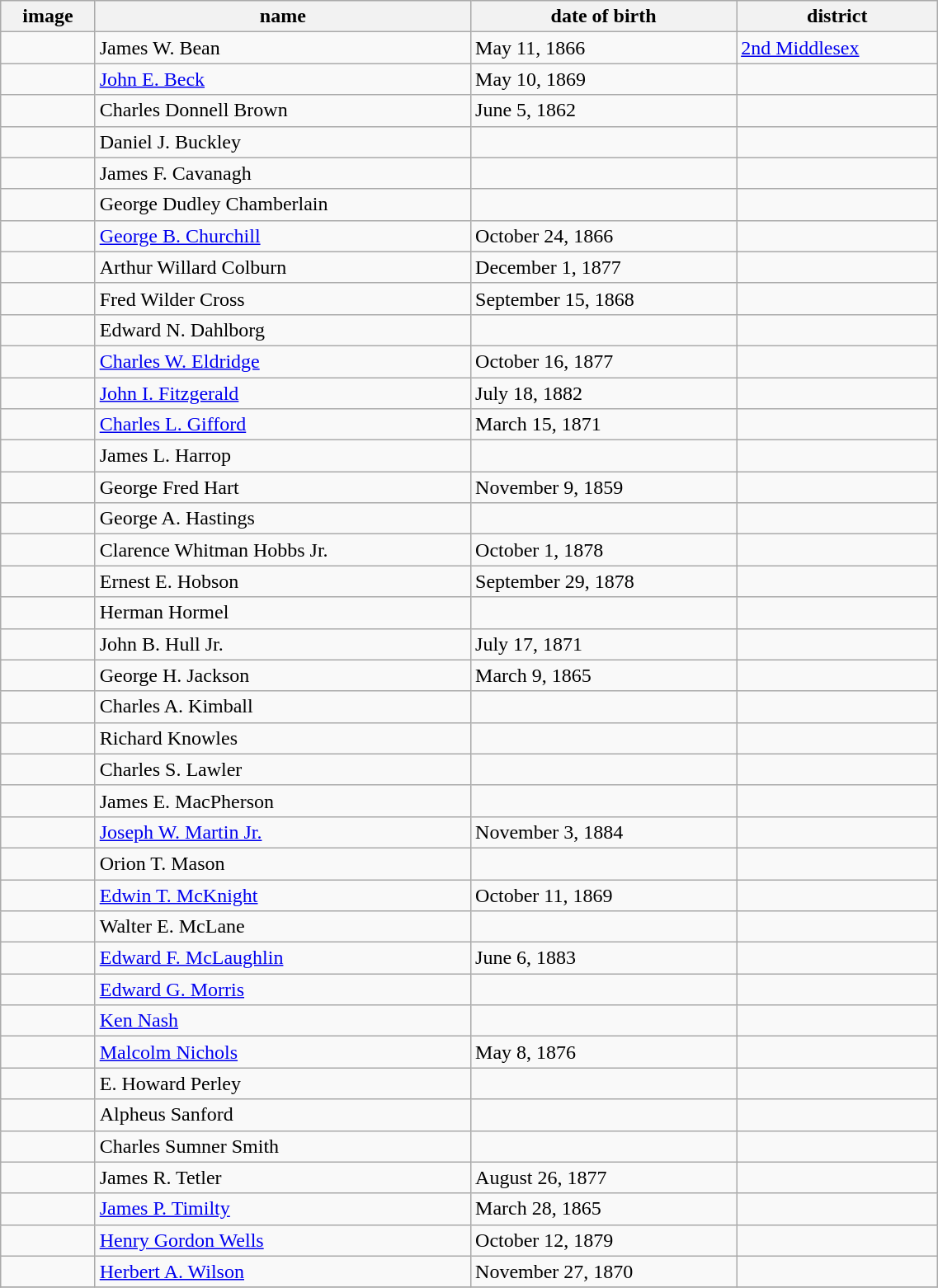<table class='wikitable sortable' style="width:60%">
<tr>
<th>image</th>
<th>name </th>
<th data-sort-type=date>date of birth </th>
<th>district </th>
</tr>
<tr>
<td></td>
<td>James W. Bean</td>
<td>May 11, 1866</td>
<td><a href='#'>2nd Middlesex</a></td>
</tr>
<tr>
<td></td>
<td><a href='#'>John E. Beck</a></td>
<td>May 10, 1869</td>
<td></td>
</tr>
<tr>
<td></td>
<td>Charles Donnell Brown</td>
<td>June 5, 1862</td>
<td></td>
</tr>
<tr>
<td></td>
<td>Daniel J. Buckley</td>
<td></td>
<td></td>
</tr>
<tr>
<td></td>
<td>James F. Cavanagh</td>
<td></td>
<td></td>
</tr>
<tr>
<td></td>
<td>George Dudley Chamberlain</td>
<td></td>
<td></td>
</tr>
<tr>
<td></td>
<td><a href='#'>George B. Churchill</a></td>
<td>October 24, 1866</td>
<td></td>
</tr>
<tr>
<td></td>
<td>Arthur Willard Colburn</td>
<td>December 1, 1877</td>
<td></td>
</tr>
<tr>
<td></td>
<td>Fred Wilder Cross</td>
<td>September 15, 1868</td>
<td></td>
</tr>
<tr>
<td></td>
<td>Edward N. Dahlborg</td>
<td></td>
<td></td>
</tr>
<tr>
<td></td>
<td><a href='#'>Charles W. Eldridge</a></td>
<td>October 16, 1877</td>
<td></td>
</tr>
<tr>
<td></td>
<td><a href='#'>John I. Fitzgerald</a></td>
<td>July 18, 1882</td>
<td></td>
</tr>
<tr>
<td></td>
<td><a href='#'>Charles L. Gifford</a></td>
<td>March 15, 1871</td>
<td></td>
</tr>
<tr>
<td></td>
<td>James L. Harrop</td>
<td></td>
<td></td>
</tr>
<tr>
<td></td>
<td>George Fred Hart</td>
<td>November 9, 1859</td>
<td></td>
</tr>
<tr>
<td></td>
<td>George A. Hastings</td>
<td></td>
<td></td>
</tr>
<tr>
<td></td>
<td>Clarence Whitman Hobbs Jr.</td>
<td>October 1, 1878</td>
<td></td>
</tr>
<tr>
<td></td>
<td>Ernest E. Hobson</td>
<td>September 29, 1878</td>
<td></td>
</tr>
<tr>
<td></td>
<td>Herman Hormel</td>
<td></td>
<td></td>
</tr>
<tr>
<td></td>
<td>John B. Hull Jr.</td>
<td>July 17, 1871</td>
<td></td>
</tr>
<tr>
<td></td>
<td>George H. Jackson</td>
<td>March 9, 1865</td>
<td></td>
</tr>
<tr>
<td></td>
<td>Charles A. Kimball</td>
<td></td>
<td></td>
</tr>
<tr>
<td></td>
<td>Richard Knowles</td>
<td></td>
<td></td>
</tr>
<tr>
<td></td>
<td>Charles S. Lawler</td>
<td></td>
<td></td>
</tr>
<tr>
<td></td>
<td>James E. MacPherson</td>
<td></td>
<td></td>
</tr>
<tr>
<td></td>
<td><a href='#'>Joseph W. Martin Jr.</a></td>
<td>November 3, 1884</td>
<td></td>
</tr>
<tr>
<td></td>
<td>Orion T. Mason</td>
<td></td>
<td></td>
</tr>
<tr>
<td></td>
<td><a href='#'>Edwin T. McKnight</a></td>
<td>October 11, 1869</td>
<td></td>
</tr>
<tr>
<td></td>
<td>Walter E. McLane</td>
<td></td>
<td></td>
</tr>
<tr>
<td></td>
<td><a href='#'>Edward F. McLaughlin</a></td>
<td>June 6, 1883</td>
<td></td>
</tr>
<tr>
<td></td>
<td><a href='#'>Edward G. Morris</a></td>
<td></td>
<td></td>
</tr>
<tr>
<td></td>
<td><a href='#'>Ken Nash</a></td>
<td></td>
<td></td>
</tr>
<tr>
<td></td>
<td><a href='#'>Malcolm Nichols</a></td>
<td>May 8, 1876</td>
<td></td>
</tr>
<tr>
<td></td>
<td>E. Howard Perley</td>
<td></td>
<td></td>
</tr>
<tr>
<td></td>
<td>Alpheus Sanford</td>
<td></td>
<td></td>
</tr>
<tr>
<td></td>
<td>Charles Sumner Smith</td>
<td></td>
<td></td>
</tr>
<tr>
<td></td>
<td>James R. Tetler</td>
<td>August 26, 1877</td>
<td></td>
</tr>
<tr>
<td></td>
<td><a href='#'>James P. Timilty</a></td>
<td>March 28, 1865</td>
<td></td>
</tr>
<tr>
<td></td>
<td><a href='#'>Henry Gordon Wells</a></td>
<td>October 12, 1879</td>
<td></td>
</tr>
<tr>
<td></td>
<td><a href='#'>Herbert A. Wilson</a></td>
<td>November 27, 1870</td>
<td></td>
</tr>
<tr>
</tr>
</table>
